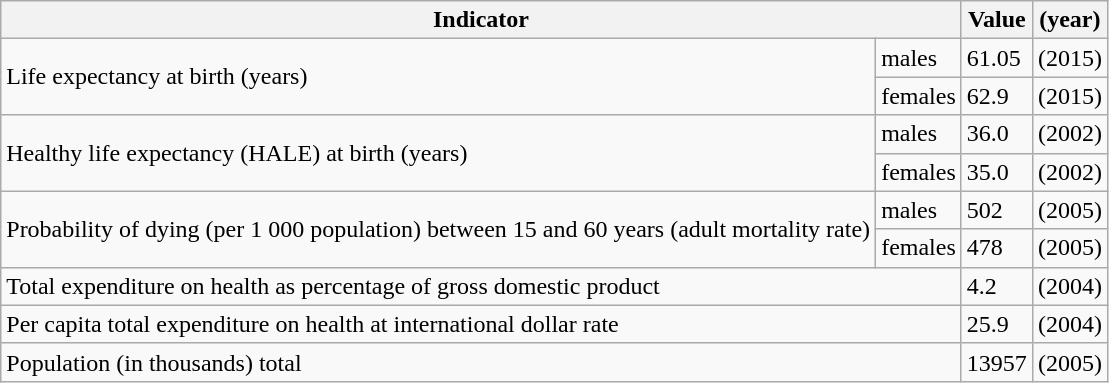<table 1 class="wikitable">
<tr>
<th colspan="2">Indicator</th>
<th>Value</th>
<th>(year)</th>
</tr>
<tr>
<td rowspan="2">Life expectancy at birth (years)</td>
<td>males</td>
<td>61.05</td>
<td>(2015)</td>
</tr>
<tr>
<td>females</td>
<td>62.9</td>
<td>(2015)</td>
</tr>
<tr>
<td rowspan="2">Healthy life expectancy (HALE) at birth (years)</td>
<td>males</td>
<td>36.0</td>
<td>(2002)</td>
</tr>
<tr>
<td>females</td>
<td>35.0</td>
<td>(2002)</td>
</tr>
<tr>
<td rowspan="2">Probability of dying (per 1 000 population) between 15 and 60 years (adult mortality rate)</td>
<td>males</td>
<td>502</td>
<td>(2005)</td>
</tr>
<tr>
<td>females</td>
<td>478</td>
<td>(2005)</td>
</tr>
<tr>
<td colspan="2">Total expenditure on health as percentage of gross domestic product</td>
<td>4.2</td>
<td>(2004)</td>
</tr>
<tr>
<td colspan="2">Per capita total expenditure on health at international dollar rate</td>
<td>25.9</td>
<td>(2004)</td>
</tr>
<tr>
<td colspan="2">Population (in thousands) total</td>
<td>13957</td>
<td>(2005)</td>
</tr>
</table>
